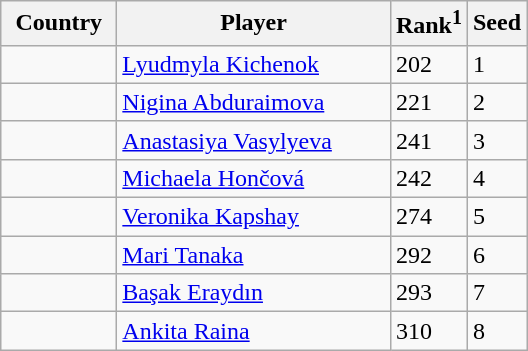<table class="sortable wikitable">
<tr>
<th width="70">Country</th>
<th width="175">Player</th>
<th>Rank<sup>1</sup></th>
<th>Seed</th>
</tr>
<tr>
<td></td>
<td><a href='#'>Lyudmyla Kichenok</a></td>
<td>202</td>
<td>1</td>
</tr>
<tr>
<td></td>
<td><a href='#'>Nigina Abduraimova</a></td>
<td>221</td>
<td>2</td>
</tr>
<tr>
<td></td>
<td><a href='#'>Anastasiya Vasylyeva</a></td>
<td>241</td>
<td>3</td>
</tr>
<tr>
<td></td>
<td><a href='#'>Michaela Hončová</a></td>
<td>242</td>
<td>4</td>
</tr>
<tr>
<td></td>
<td><a href='#'>Veronika Kapshay</a></td>
<td>274</td>
<td>5</td>
</tr>
<tr>
<td></td>
<td><a href='#'>Mari Tanaka</a></td>
<td>292</td>
<td>6</td>
</tr>
<tr>
<td></td>
<td><a href='#'>Başak Eraydın</a></td>
<td>293</td>
<td>7</td>
</tr>
<tr>
<td></td>
<td><a href='#'>Ankita Raina</a></td>
<td>310</td>
<td>8</td>
</tr>
</table>
